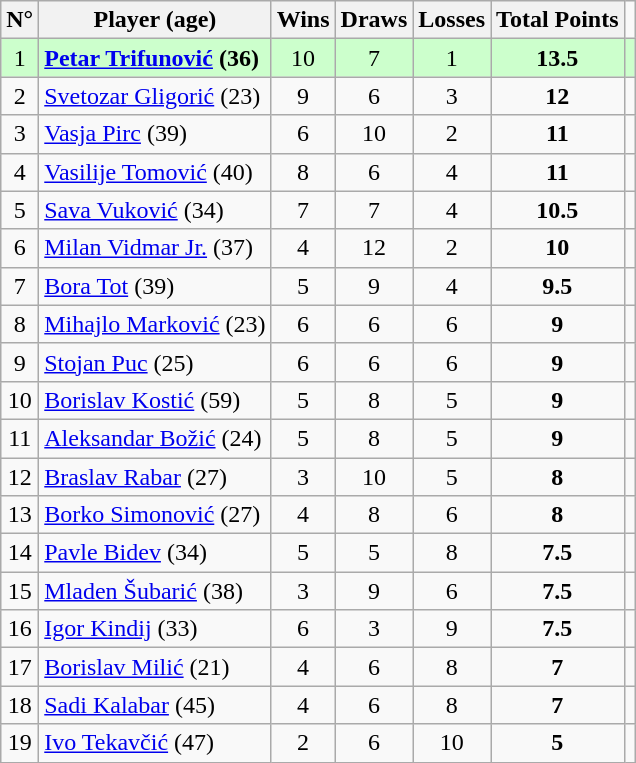<table class="wikitable" border="1">
<tr>
<th>N°</th>
<th>Player (age)</th>
<th>Wins</th>
<th>Draws</th>
<th>Losses</th>
<th>Total Points</th>
</tr>
<tr align=center style="background:#ccffcc;">
<td>1</td>
<td align=left> <strong><a href='#'>Petar Trifunović</a> (36)</strong></td>
<td>10</td>
<td>7</td>
<td>1</td>
<td><strong>13.5</strong></td>
<td align=center></td>
</tr>
<tr align=center>
<td>2</td>
<td align=left> <a href='#'>Svetozar Gligorić</a> (23)</td>
<td>9</td>
<td>6</td>
<td>3</td>
<td><strong>12</strong></td>
<td align=center></td>
</tr>
<tr align=center>
<td>3</td>
<td align=left> <a href='#'>Vasja Pirc</a> (39)</td>
<td>6</td>
<td>10</td>
<td>2</td>
<td><strong>11</strong></td>
<td align=center></td>
</tr>
<tr align=center>
<td>4</td>
<td align=left> <a href='#'>Vasilije Tomović</a> (40)</td>
<td>8</td>
<td>6</td>
<td>4</td>
<td><strong>11</strong></td>
<td align=center></td>
</tr>
<tr align=center>
<td>5</td>
<td align=left> <a href='#'>Sava Vuković</a> (34)</td>
<td>7</td>
<td>7</td>
<td>4</td>
<td><strong>10.5</strong></td>
<td align=center></td>
</tr>
<tr align=center>
<td>6</td>
<td align=left> <a href='#'>Milan Vidmar Jr.</a> (37)</td>
<td>4</td>
<td>12</td>
<td>2</td>
<td><strong>10</strong></td>
<td align=center></td>
</tr>
<tr align=center>
<td>7</td>
<td align=left> <a href='#'>Bora Tot</a> (39)</td>
<td>5</td>
<td>9</td>
<td>4</td>
<td><strong>9.5</strong></td>
<td align=center></td>
</tr>
<tr align=center>
<td>8</td>
<td align=left> <a href='#'>Mihajlo Marković</a> (23)</td>
<td>6</td>
<td>6</td>
<td>6</td>
<td><strong>9</strong></td>
<td align=center></td>
</tr>
<tr align=center>
<td>9</td>
<td align=left> <a href='#'>Stojan Puc</a> (25)</td>
<td>6</td>
<td>6</td>
<td>6</td>
<td><strong>9</strong></td>
<td align=center></td>
</tr>
<tr align=center>
<td>10</td>
<td align=left> <a href='#'>Borislav Kostić</a> (59)</td>
<td>5</td>
<td>8</td>
<td>5</td>
<td><strong>9</strong></td>
<td align=center></td>
</tr>
<tr align=center>
<td>11</td>
<td align=left> <a href='#'>Aleksandar Božić</a> (24)</td>
<td>5</td>
<td>8</td>
<td>5</td>
<td><strong>9</strong></td>
<td align=center></td>
</tr>
<tr align=center>
<td>12</td>
<td align=left> <a href='#'>Braslav Rabar</a> (27)</td>
<td>3</td>
<td>10</td>
<td>5</td>
<td><strong>8</strong></td>
<td align=center></td>
</tr>
<tr align=center>
<td>13</td>
<td align=left> <a href='#'>Borko Simonović</a> (27)</td>
<td>4</td>
<td>8</td>
<td>6</td>
<td><strong>8</strong></td>
<td align=center></td>
</tr>
<tr align=center>
<td>14</td>
<td align=left> <a href='#'>Pavle Bidev</a> (34)</td>
<td>5</td>
<td>5</td>
<td>8</td>
<td><strong>7.5</strong></td>
<td align=center></td>
</tr>
<tr align=center>
<td>15</td>
<td align=left> <a href='#'>Mladen Šubarić</a> (38)</td>
<td>3</td>
<td>9</td>
<td>6</td>
<td><strong>7.5</strong></td>
<td align=center></td>
</tr>
<tr align=center>
<td>16</td>
<td align=left> <a href='#'>Igor Kindij</a> (33)</td>
<td>6</td>
<td>3</td>
<td>9</td>
<td><strong>7.5</strong></td>
<td align=center></td>
</tr>
<tr align=center>
<td>17</td>
<td align=left> <a href='#'>Borislav Milić</a> (21)</td>
<td>4</td>
<td>6</td>
<td>8</td>
<td><strong>7</strong></td>
<td align=center></td>
</tr>
<tr align=center>
<td>18</td>
<td align=left> <a href='#'>Sadi Kalabar</a> (45)</td>
<td>4</td>
<td>6</td>
<td>8</td>
<td><strong>7</strong></td>
<td align=center></td>
</tr>
<tr align=center>
<td>19</td>
<td align=left> <a href='#'>Ivo Tekavčić</a> (47)</td>
<td>2</td>
<td>6</td>
<td>10</td>
<td><strong>5</strong></td>
<td align=center></td>
</tr>
</table>
